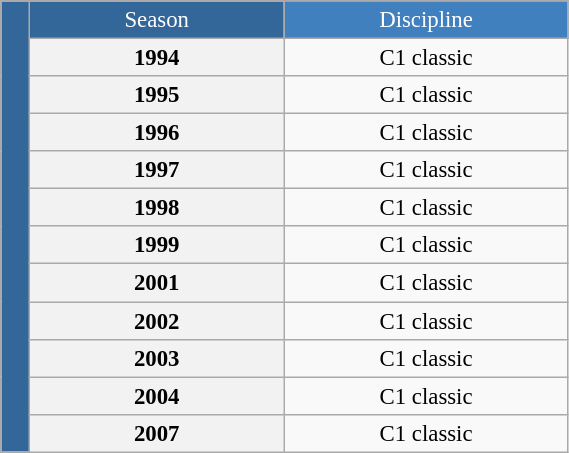<table class="wikitable"  style="font-size:95%; text-align:center; border:gray solid 1px; width:30%;">
<tr style="background:#369; color:white;">
<td rowspan="22" style="width:1%;"></td>
<td rowspan="2" style="width:10%;">Season</td>
</tr>
<tr style="background:#4180be; color:white;">
<td style="width:10%;">Discipline</td>
</tr>
<tr>
<th>1994</th>
<td>C1 classic</td>
</tr>
<tr>
<th>1995</th>
<td>C1 classic</td>
</tr>
<tr>
<th>1996</th>
<td>C1 classic</td>
</tr>
<tr>
<th>1997</th>
<td>C1 classic</td>
</tr>
<tr>
<th>1998</th>
<td>C1 classic</td>
</tr>
<tr>
<th>1999</th>
<td>C1 classic</td>
</tr>
<tr>
<th>2001</th>
<td>C1 classic</td>
</tr>
<tr>
<th>2002</th>
<td>C1 classic</td>
</tr>
<tr>
<th>2003</th>
<td>C1 classic</td>
</tr>
<tr>
<th>2004</th>
<td>C1 classic</td>
</tr>
<tr>
<th>2007</th>
<td>C1 classic</td>
</tr>
</table>
